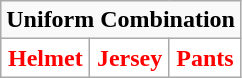<table class="wikitable"  style="display: inline-table;">
<tr>
<td align="center" Colspan="3"><strong>Uniform Combination</strong></td>
</tr>
<tr align="center">
<td style="background:white; color:red"><strong>Helmet</strong></td>
<td style="background:white; color:red"><strong>Jersey</strong></td>
<td style="background:white; color:red"><strong>Pants</strong></td>
</tr>
</table>
